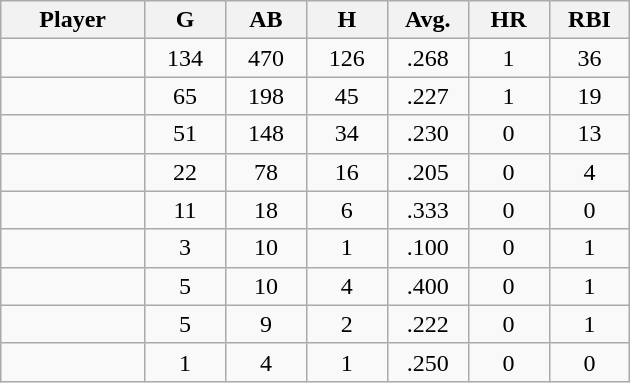<table class="wikitable sortable">
<tr>
<th bgcolor="#DDDDFF" width="16%">Player</th>
<th bgcolor="#DDDDFF" width="9%">G</th>
<th bgcolor="#DDDDFF" width="9%">AB</th>
<th bgcolor="#DDDDFF" width="9%">H</th>
<th bgcolor="#DDDDFF" width="9%">Avg.</th>
<th bgcolor="#DDDDFF" width="9%">HR</th>
<th bgcolor="#DDDDFF" width="9%">RBI</th>
</tr>
<tr align="center">
<td></td>
<td>134</td>
<td>470</td>
<td>126</td>
<td>.268</td>
<td>1</td>
<td>36</td>
</tr>
<tr align="center">
<td></td>
<td>65</td>
<td>198</td>
<td>45</td>
<td>.227</td>
<td>1</td>
<td>19</td>
</tr>
<tr align="center">
<td></td>
<td>51</td>
<td>148</td>
<td>34</td>
<td>.230</td>
<td>0</td>
<td>13</td>
</tr>
<tr align="center">
<td></td>
<td>22</td>
<td>78</td>
<td>16</td>
<td>.205</td>
<td>0</td>
<td>4</td>
</tr>
<tr align="center">
<td></td>
<td>11</td>
<td>18</td>
<td>6</td>
<td>.333</td>
<td>0</td>
<td>0</td>
</tr>
<tr align="center">
<td></td>
<td>3</td>
<td>10</td>
<td>1</td>
<td>.100</td>
<td>0</td>
<td>1</td>
</tr>
<tr align="center">
<td></td>
<td>5</td>
<td>10</td>
<td>4</td>
<td>.400</td>
<td>0</td>
<td>1</td>
</tr>
<tr align="center">
<td></td>
<td>5</td>
<td>9</td>
<td>2</td>
<td>.222</td>
<td>0</td>
<td>1</td>
</tr>
<tr align="center">
<td></td>
<td>1</td>
<td>4</td>
<td>1</td>
<td>.250</td>
<td>0</td>
<td>0</td>
</tr>
</table>
